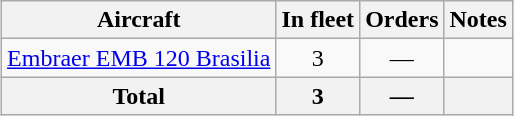<table class="wikitable" style="text-align:center; margin:auto;">
<tr>
<th rowspan="1">Aircraft</th>
<th rowspan="1">In fleet</th>
<th rowspan="1">Orders</th>
<th rowspan="1">Notes</th>
</tr>
<tr>
<td><a href='#'>Embraer EMB 120 Brasilia</a></td>
<td>3</td>
<td>—</td>
<td></td>
</tr>
<tr>
<th>Total</th>
<th>3</th>
<th>—</th>
<th></th>
</tr>
</table>
